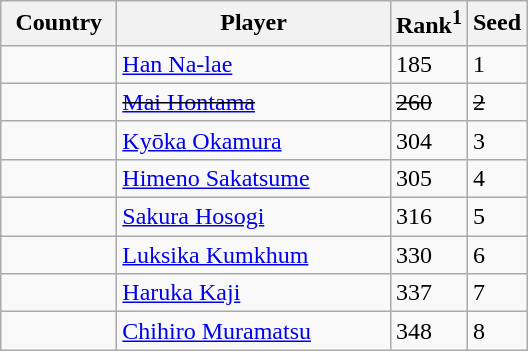<table class="sortable wikitable">
<tr>
<th width="70">Country</th>
<th width="175">Player</th>
<th>Rank<sup>1</sup></th>
<th>Seed</th>
</tr>
<tr>
<td></td>
<td><a href='#'>Han Na-lae</a></td>
<td>185</td>
<td>1</td>
</tr>
<tr>
<td><s></s></td>
<td><s><a href='#'>Mai Hontama</a></s></td>
<td><s>260</s></td>
<td><s>2</s></td>
</tr>
<tr>
<td></td>
<td><a href='#'>Kyōka Okamura</a></td>
<td>304</td>
<td>3</td>
</tr>
<tr>
<td></td>
<td><a href='#'>Himeno Sakatsume</a></td>
<td>305</td>
<td>4</td>
</tr>
<tr>
<td></td>
<td><a href='#'>Sakura Hosogi</a></td>
<td>316</td>
<td>5</td>
</tr>
<tr>
<td></td>
<td><a href='#'>Luksika Kumkhum</a></td>
<td>330</td>
<td>6</td>
</tr>
<tr>
<td></td>
<td><a href='#'>Haruka Kaji</a></td>
<td>337</td>
<td>7</td>
</tr>
<tr>
<td></td>
<td><a href='#'>Chihiro Muramatsu</a></td>
<td>348</td>
<td>8</td>
</tr>
</table>
